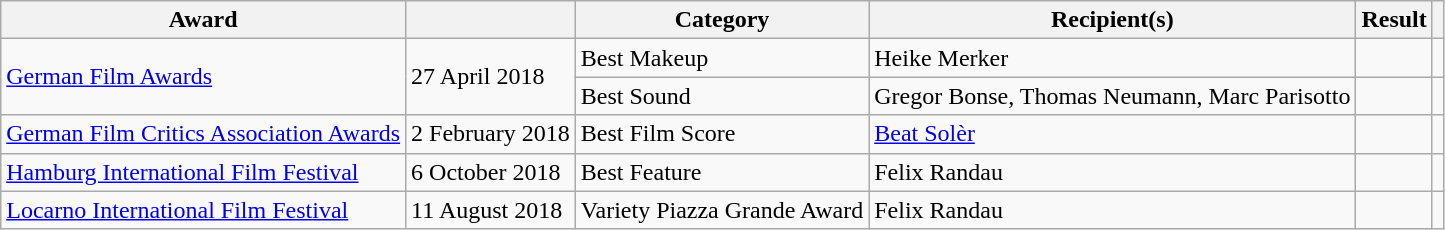<table class="wikitable sortable plainrowheaders">
<tr>
<th>Award</th>
<th></th>
<th>Category</th>
<th>Recipient(s)</th>
<th>Result</th>
<th></th>
</tr>
<tr>
<td rowspan=2><a href='#'>German Film Awards</a></td>
<td rowspan=2>27 April 2018</td>
<td>Best Makeup</td>
<td>Heike Merker</td>
<td></td>
<td></td>
</tr>
<tr>
<td>Best Sound</td>
<td>Gregor Bonse, Thomas Neumann, Marc Parisotto</td>
<td></td>
<td></td>
</tr>
<tr>
<td><a href='#'>German Film Critics Association Awards</a></td>
<td>2 February 2018</td>
<td>Best Film Score</td>
<td><a href='#'>Beat Solèr</a></td>
<td></td>
<td></td>
</tr>
<tr>
<td><a href='#'>Hamburg International Film Festival</a></td>
<td>6 October 2018</td>
<td>Best Feature</td>
<td>Felix Randau</td>
<td></td>
<td></td>
</tr>
<tr>
<td><a href='#'>Locarno International Film Festival</a></td>
<td>11 August 2018</td>
<td>Variety Piazza Grande Award</td>
<td>Felix Randau</td>
<td></td>
<td></td>
</tr>
</table>
